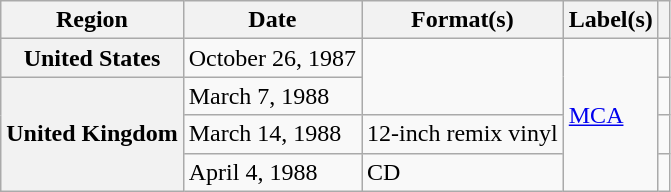<table class="wikitable plainrowheaders">
<tr>
<th scope="col">Region</th>
<th scope="col">Date</th>
<th scope="col">Format(s)</th>
<th scope="col">Label(s)</th>
<th scope="col"></th>
</tr>
<tr>
<th scope="row">United States</th>
<td>October 26, 1987</td>
<td rowspan="2"></td>
<td rowspan="4"><a href='#'>MCA</a></td>
<td></td>
</tr>
<tr>
<th scope="row" rowspan="3">United Kingdom</th>
<td>March 7, 1988</td>
<td></td>
</tr>
<tr>
<td>March 14, 1988</td>
<td>12-inch remix vinyl</td>
<td></td>
</tr>
<tr>
<td>April 4, 1988</td>
<td>CD</td>
<td></td>
</tr>
</table>
